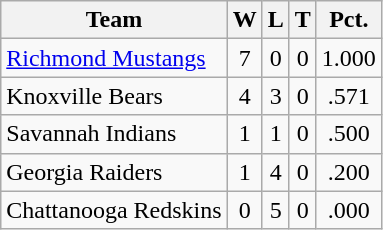<table class="wikitable">
<tr>
<th>Team</th>
<th>W</th>
<th>L</th>
<th>T</th>
<th>Pct.</th>
</tr>
<tr align="center">
<td align="left"><a href='#'>Richmond Mustangs</a></td>
<td>7</td>
<td>0</td>
<td>0</td>
<td>1.000</td>
</tr>
<tr align="center">
<td align="left">Knoxville Bears</td>
<td>4</td>
<td>3</td>
<td>0</td>
<td>.571</td>
</tr>
<tr align="center">
<td align="left">Savannah Indians</td>
<td>1</td>
<td>1</td>
<td>0</td>
<td>.500</td>
</tr>
<tr align="center">
<td align="left">Georgia Raiders</td>
<td>1</td>
<td>4</td>
<td>0</td>
<td>.200</td>
</tr>
<tr align="center">
<td align="left">Chattanooga Redskins</td>
<td>0</td>
<td>5</td>
<td>0</td>
<td>.000</td>
</tr>
</table>
